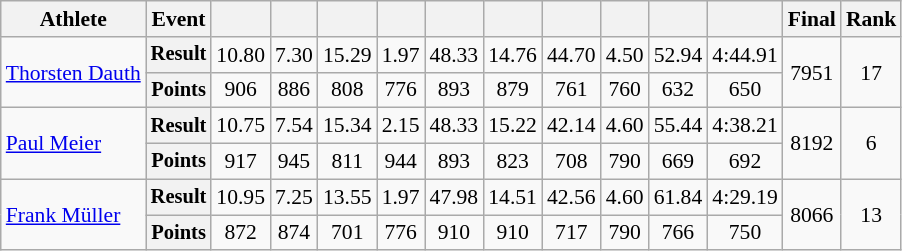<table class=wikitable style="font-size:90%;">
<tr>
<th>Athlete</th>
<th>Event</th>
<th></th>
<th></th>
<th></th>
<th></th>
<th></th>
<th></th>
<th></th>
<th></th>
<th></th>
<th></th>
<th>Final</th>
<th>Rank</th>
</tr>
<tr align=center>
<td rowspan=2 align=left><a href='#'>Thorsten Dauth</a></td>
<th style="font-size:95%">Result</th>
<td>10.80</td>
<td>7.30</td>
<td>15.29</td>
<td>1.97</td>
<td>48.33</td>
<td>14.76</td>
<td>44.70</td>
<td>4.50</td>
<td>52.94</td>
<td>4:44.91</td>
<td rowspan=2>7951</td>
<td rowspan=2>17</td>
</tr>
<tr align=center>
<th style="font-size:95%">Points</th>
<td>906</td>
<td>886</td>
<td>808</td>
<td>776</td>
<td>893</td>
<td>879</td>
<td>761</td>
<td>760</td>
<td>632</td>
<td>650</td>
</tr>
<tr align=center>
<td rowspan=2 align=left><a href='#'>Paul Meier</a></td>
<th style="font-size:95%">Result</th>
<td>10.75</td>
<td>7.54</td>
<td>15.34</td>
<td>2.15</td>
<td>48.33</td>
<td>15.22</td>
<td>42.14</td>
<td>4.60</td>
<td>55.44</td>
<td>4:38.21</td>
<td rowspan=2>8192</td>
<td rowspan=2>6</td>
</tr>
<tr align=center>
<th style="font-size:95%">Points</th>
<td>917</td>
<td>945</td>
<td>811</td>
<td>944</td>
<td>893</td>
<td>823</td>
<td>708</td>
<td>790</td>
<td>669</td>
<td>692</td>
</tr>
<tr align=center>
<td rowspan=2 align=left><a href='#'>Frank Müller</a></td>
<th style="font-size:95%">Result</th>
<td>10.95</td>
<td>7.25</td>
<td>13.55</td>
<td>1.97</td>
<td>47.98</td>
<td>14.51</td>
<td>42.56</td>
<td>4.60</td>
<td>61.84</td>
<td>4:29.19</td>
<td rowspan=2>8066</td>
<td rowspan=2>13</td>
</tr>
<tr align=center>
<th style="font-size:95%">Points</th>
<td>872</td>
<td>874</td>
<td>701</td>
<td>776</td>
<td>910</td>
<td>910</td>
<td>717</td>
<td>790</td>
<td>766</td>
<td>750</td>
</tr>
</table>
